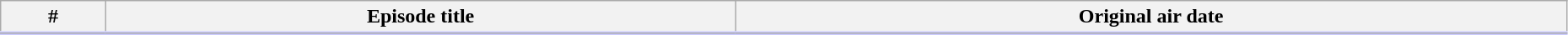<table class="wikitable" width="98%" style="background:#FFF;">
<tr style="border-bottom:3px solid #CCF">
<th>#</th>
<th>Episode title</th>
<th>Original air date</th>
</tr>
<tr>
</tr>
</table>
